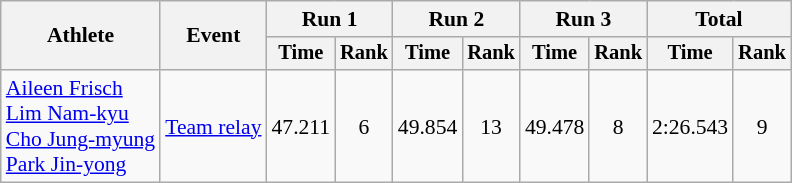<table class="wikitable" style="font-size:90%">
<tr>
<th rowspan="2">Athlete</th>
<th rowspan="2">Event</th>
<th colspan=2>Run 1</th>
<th colspan=2>Run 2</th>
<th colspan=2>Run 3</th>
<th colspan=2>Total</th>
</tr>
<tr style="font-size:95%">
<th>Time</th>
<th>Rank</th>
<th>Time</th>
<th>Rank</th>
<th>Time</th>
<th>Rank</th>
<th>Time</th>
<th>Rank</th>
</tr>
<tr align=center>
<td align=left><a href='#'>Aileen Frisch</a><br><a href='#'>Lim Nam-kyu</a><br><a href='#'>Cho Jung-myung</a><br><a href='#'>Park Jin-yong</a></td>
<td align=left><a href='#'>Team relay</a></td>
<td>47.211</td>
<td>6</td>
<td>49.854</td>
<td>13</td>
<td>49.478</td>
<td>8</td>
<td>2:26.543</td>
<td>9</td>
</tr>
</table>
